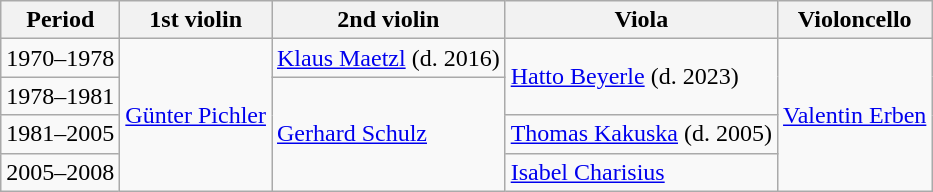<table class="wikitable">
<tr>
<th>Period</th>
<th>1st violin</th>
<th>2nd violin</th>
<th>Viola</th>
<th>Violoncello</th>
</tr>
<tr>
<td>1970–1978</td>
<td rowspan="4"><a href='#'>Günter Pichler</a></td>
<td><a href='#'>Klaus Maetzl</a> (d. 2016)</td>
<td rowspan="2"><a href='#'>Hatto Beyerle</a> (d. 2023)</td>
<td rowspan="4"><a href='#'>Valentin Erben</a></td>
</tr>
<tr>
<td>1978–1981</td>
<td rowspan="3"><a href='#'>Gerhard Schulz</a></td>
</tr>
<tr>
<td>1981–2005</td>
<td><a href='#'>Thomas Kakuska</a> (d. 2005)</td>
</tr>
<tr>
<td>2005–2008</td>
<td><a href='#'>Isabel Charisius</a></td>
</tr>
</table>
